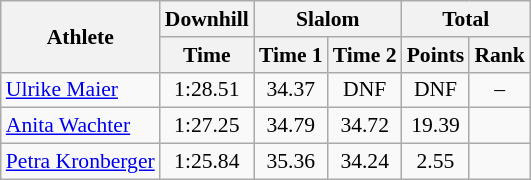<table class="wikitable" style="font-size:90%">
<tr>
<th rowspan="2">Athlete</th>
<th>Downhill</th>
<th colspan="2">Slalom</th>
<th colspan="2">Total</th>
</tr>
<tr>
<th>Time</th>
<th>Time 1</th>
<th>Time 2</th>
<th>Points</th>
<th>Rank</th>
</tr>
<tr>
<td><a href='#'>Ulrike Maier</a></td>
<td align="center">1:28.51</td>
<td align="center">34.37</td>
<td align="center">DNF</td>
<td align="center">DNF</td>
<td align="center">–</td>
</tr>
<tr>
<td><a href='#'>Anita Wachter</a></td>
<td align="center">1:27.25</td>
<td align="center">34.79</td>
<td align="center">34.72</td>
<td align="center">19.39</td>
<td align="center"></td>
</tr>
<tr>
<td><a href='#'>Petra Kronberger</a></td>
<td align="center">1:25.84</td>
<td align="center">35.36</td>
<td align="center">34.24</td>
<td align="center">2.55</td>
<td align="center"></td>
</tr>
</table>
